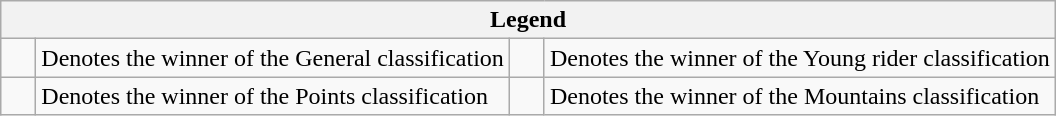<table class="wikitable">
<tr>
<th colspan=4>Legend</th>
</tr>
<tr>
<td>    </td>
<td>Denotes the winner of the General classification</td>
<td>    </td>
<td>Denotes the winner of the Young rider classification</td>
</tr>
<tr>
<td>    </td>
<td>Denotes the winner of the Points classification</td>
<td>    </td>
<td>Denotes the winner of the Mountains classification</td>
</tr>
</table>
